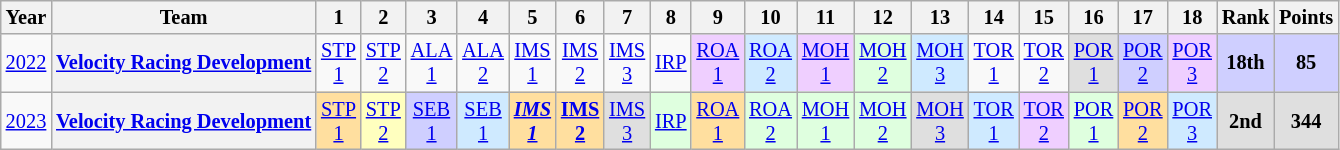<table class="wikitable" style="text-align:center; font-size:85%">
<tr>
<th>Year</th>
<th>Team</th>
<th>1</th>
<th>2</th>
<th>3</th>
<th>4</th>
<th>5</th>
<th>6</th>
<th>7</th>
<th>8</th>
<th>9</th>
<th>10</th>
<th>11</th>
<th>12</th>
<th>13</th>
<th>14</th>
<th>15</th>
<th>16</th>
<th>17</th>
<th>18</th>
<th>Rank</th>
<th>Points</th>
</tr>
<tr>
<td><a href='#'>2022</a></td>
<th nowrap><a href='#'>Velocity Racing Development</a></th>
<td><a href='#'>STP<br>1</a><br></td>
<td><a href='#'>STP<br>2</a><br></td>
<td><a href='#'>ALA<br>1</a><br></td>
<td><a href='#'>ALA<br>2</a><br></td>
<td><a href='#'>IMS<br>1</a><br></td>
<td><a href='#'>IMS<br>2</a><br></td>
<td><a href='#'>IMS<br>3</a><br></td>
<td><a href='#'>IRP</a><br></td>
<td style="background:#EFCFFF;"><a href='#'>ROA<br>1</a><br></td>
<td style="background:#CFEAFF;"><a href='#'>ROA<br>2</a><br></td>
<td style="background:#EFCFFF;"><a href='#'>MOH<br>1</a><br></td>
<td style="background:#DFFFDF;"><a href='#'>MOH<br>2</a><br></td>
<td style="background:#CFEAFF;"><a href='#'>MOH<br>3</a><br></td>
<td><a href='#'>TOR<br>1</a><br></td>
<td><a href='#'>TOR<br>2</a><em><br></td>
<td style="background:#DFDFDF;"></em><a href='#'>POR<br>1</a><em><br></td>
<td style="background:#CFCFFF;"><a href='#'>POR<br>2</a><br></td>
<td style="background:#EFCFFF;"><a href='#'>POR<br>3</a><br></td>
<th style="background:#CFCFFF;">18th</th>
<th style="background:#CFCFFF;">85</th>
</tr>
<tr>
<td><a href='#'>2023</a></td>
<th nowrap><a href='#'>Velocity Racing Development</a></th>
<td style="background:#FFDF9F;"><a href='#'>STP<br>1</a><br></td>
<td style="background:#FFFFBF;"><a href='#'>STP<br>2</a><br></td>
<td style="background:#CFCFFF;"><a href='#'>SEB<br>1</a><br></td>
<td style="background:#CFEAFF;"><a href='#'>SEB<br>1</a><br></td>
<td style="background:#FFDF9F;"><strong><em><a href='#'>IMS<br>1</a></em></strong><br></td>
<td style="background:#FFDF9F;"><strong><a href='#'>IMS<br>2</a></strong><br></td>
<td style="background:#DFDFDF;"><a href='#'>IMS<br>3</a><br></td>
<td style="background:#DFFFDF;"><a href='#'>IRP</a><br></td>
<td style="background:#FFDF9F;"><a href='#'>ROA<br>1</a><br></td>
<td style="background:#DFFFDF;"><a href='#'>ROA<br>2</a><br></td>
<td style="background:#DFFFDF;"></em><a href='#'>MOH<br>1</a><em><br></td>
<td style="background:#DFFFDF;"><a href='#'>MOH<br>2</a><br></td>
<td style="background:#DFDFDF;"><a href='#'>MOH<br>3</a><br></td>
<td style="background:#CFEAFF;"><a href='#'>TOR<br>1</a><br></td>
<td style="background:#EFCFFF;"><a href='#'>TOR<br>2</a><br></td>
<td style="background:#DFFFDF;"><a href='#'>POR<br>1</a><br></td>
<td style="background:#FFDF9F;"><a href='#'>POR<br>2</a><br></td>
<td style="background:#CFEAFF;"><a href='#'>POR<br>3</a><br></td>
<th style="background:#DFDFDF;">2nd</th>
<th style="background:#DFDFDF;">344</th>
</tr>
</table>
